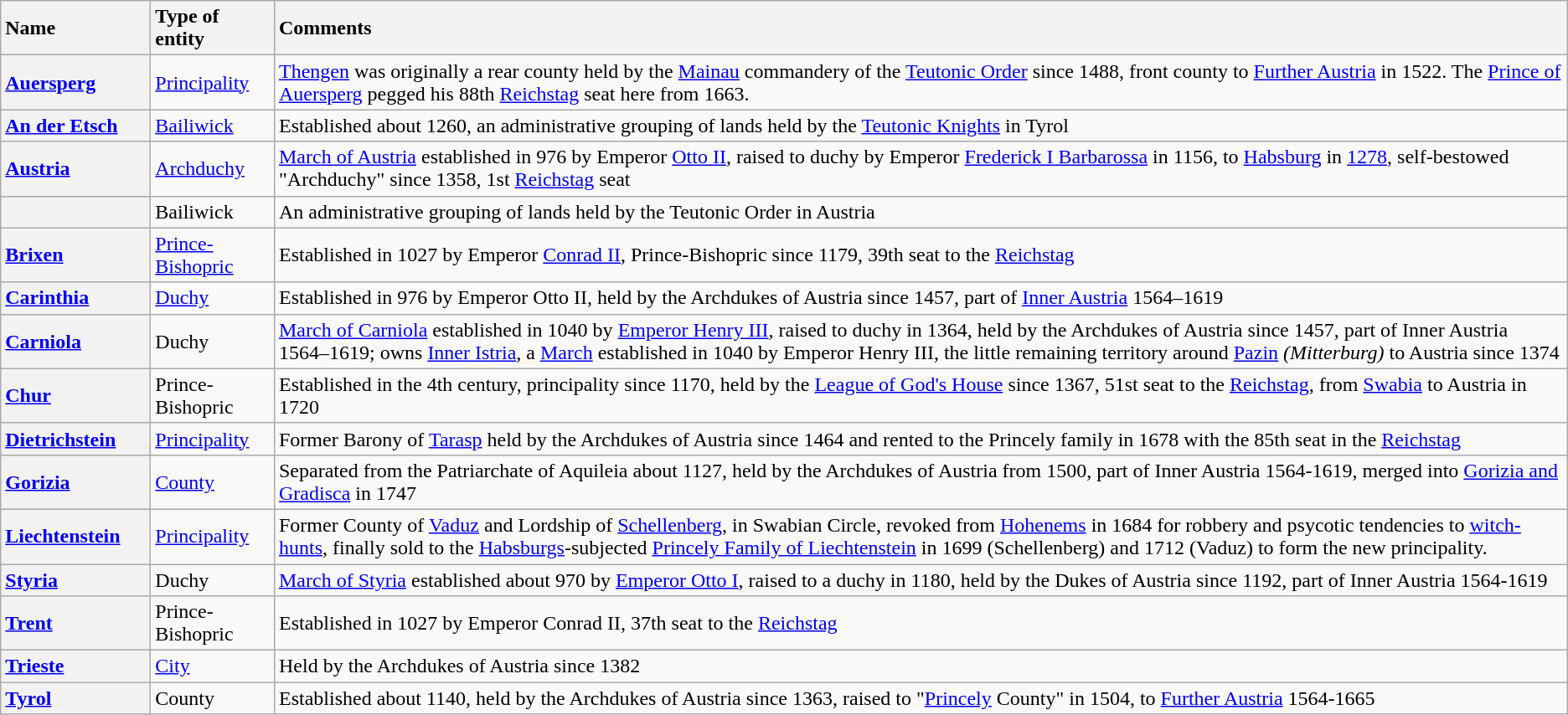<table class="wikitable sortable">
<tr>
<th scope="col" style="text-align: left; width: 7em;">Name</th>
<th scope="col" style="text-align: left;">Type of entity</th>
<th scope="col" style="text-align: left;">Comments</th>
</tr>
<tr>
<th scope="row" style="text-align: left;">  <a href='#'>Auersperg</a></th>
<td><a href='#'>Principality</a></td>
<td> <a href='#'>Thengen</a> was originally a rear county held by the <a href='#'>Mainau</a> commandery of the <a href='#'>Teutonic Order</a> since 1488, front county to <a href='#'>Further Austria</a> in 1522. The <a href='#'>Prince of Auersperg</a> pegged his 88th <a href='#'>Reichstag</a> seat here from 1663.</td>
</tr>
<tr>
<th scope="row" style="text-align: left;"> <a href='#'>An der Etsch</a></th>
<td><a href='#'>Bailiwick</a></td>
<td>Established about 1260, an administrative grouping of lands held by the <a href='#'>Teutonic Knights</a> in Tyrol</td>
</tr>
<tr>
<th scope="row" style="text-align: left;"> <a href='#'>Austria</a></th>
<td><a href='#'>Archduchy</a></td>
<td><a href='#'>March of Austria</a> established in 976 by Emperor <a href='#'>Otto II</a>, raised to duchy by Emperor <a href='#'>Frederick I Barbarossa</a> in 1156, to <a href='#'>Habsburg</a> in <a href='#'>1278</a>, self-bestowed "Archduchy" since 1358, 1st <a href='#'>Reichstag</a> seat</td>
</tr>
<tr>
<th scope="row" style="text-align: left;"> </th>
<td>Bailiwick</td>
<td>An administrative grouping of lands held by the Teutonic Order in Austria</td>
</tr>
<tr>
<th scope="row" style="text-align: left;"> <a href='#'>Brixen</a></th>
<td><a href='#'>Prince-Bishopric</a></td>
<td>Established in 1027 by Emperor <a href='#'>Conrad II</a>, Prince-Bishopric since 1179, 39th seat to the <a href='#'>Reichstag</a></td>
</tr>
<tr>
<th scope="row" style="text-align: left;"> <a href='#'>Carinthia</a></th>
<td><a href='#'>Duchy</a></td>
<td>Established in 976 by Emperor Otto II, held by the Archdukes of Austria since 1457, part of <a href='#'>Inner Austria</a> 1564–1619</td>
</tr>
<tr>
<th scope="row" style="text-align: left;"> <a href='#'>Carniola</a></th>
<td>Duchy</td>
<td><a href='#'>March of Carniola</a> established in 1040 by <a href='#'>Emperor Henry III</a>, raised to duchy in 1364, held by the Archdukes of Austria since 1457, part of Inner Austria 1564–1619; owns  <a href='#'>Inner Istria</a>, a <a href='#'>March</a> established in 1040 by Emperor Henry III, the little remaining territory around <a href='#'>Pazin</a> <em>(Mitterburg)</em> to Austria since 1374</td>
</tr>
<tr>
<th scope="row" style="text-align: left;"> <a href='#'>Chur</a></th>
<td>Prince-Bishopric</td>
<td>Established in the 4th century, principality since 1170, held by the <a href='#'>League of God's House</a> since 1367, 51st seat to the <a href='#'>Reichstag</a>, from <a href='#'>Swabia</a> to Austria in 1720</td>
</tr>
<tr>
<th scope="row" style="text-align: left;"> <a href='#'>Dietrichstein</a></th>
<td><a href='#'>Principality</a></td>
<td>Former Barony of <a href='#'>Tarasp</a> held by the Archdukes of Austria since 1464 and rented to the Princely family in 1678 with the 85th seat in the <a href='#'>Reichstag</a></td>
</tr>
<tr>
<th scope="row" style="text-align: left;"> <a href='#'>Gorizia</a></th>
<td><a href='#'>County</a></td>
<td>Separated from the Patriarchate of Aquileia about 1127, held by the Archdukes of Austria from 1500, part of Inner Austria 1564-1619, merged into <a href='#'>Gorizia and Gradisca</a> in 1747</td>
</tr>
<tr>
<th scope="row" style="text-align: left;"> <a href='#'>Liechtenstein</a></th>
<td><a href='#'>Principality</a></td>
<td>Former County of <a href='#'>Vaduz</a> and Lordship of <a href='#'>Schellenberg</a>, in Swabian Circle, revoked from <a href='#'>Hohenems</a> in 1684 for robbery and psycotic tendencies to <a href='#'>witch-hunts</a>, finally sold to the <a href='#'>Habsburgs</a>-subjected <a href='#'>Princely Family of Liechtenstein</a> in 1699 (Schellenberg) and 1712 (Vaduz) to form the new principality.</td>
</tr>
<tr>
<th scope="row" style="text-align: left;"> <a href='#'>Styria</a></th>
<td>Duchy</td>
<td><a href='#'>March of Styria</a> established about 970 by <a href='#'>Emperor Otto I</a>, raised to a duchy in 1180, held by the Dukes of Austria since 1192, part of Inner Austria 1564-1619</td>
</tr>
<tr>
<th scope="row" style="text-align: left;"> <a href='#'>Trent</a></th>
<td>Prince-Bishopric</td>
<td>Established in 1027 by Emperor Conrad II, 37th seat to the <a href='#'>Reichstag</a></td>
</tr>
<tr>
<th scope="row" style="text-align: left;"> <a href='#'>Trieste</a></th>
<td><a href='#'>City</a></td>
<td>Held by the Archdukes of Austria since 1382</td>
</tr>
<tr>
<th scope="row" style="text-align: left;"> <a href='#'>Tyrol</a></th>
<td>County</td>
<td>Established about 1140, held by the Archdukes of Austria since 1363, raised to "<a href='#'>Princely</a> County" in 1504, to <a href='#'>Further Austria</a> 1564-1665</td>
</tr>
</table>
